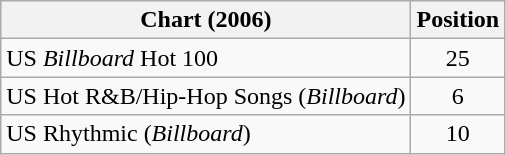<table class="wikitable sortable">
<tr>
<th>Chart (2006)</th>
<th>Position</th>
</tr>
<tr>
<td>US <em>Billboard</em> Hot 100</td>
<td align="center">25</td>
</tr>
<tr>
<td>US Hot R&B/Hip-Hop Songs (<em>Billboard</em>)</td>
<td align="center">6</td>
</tr>
<tr>
<td>US Rhythmic (<em>Billboard</em>)</td>
<td align="center">10</td>
</tr>
</table>
